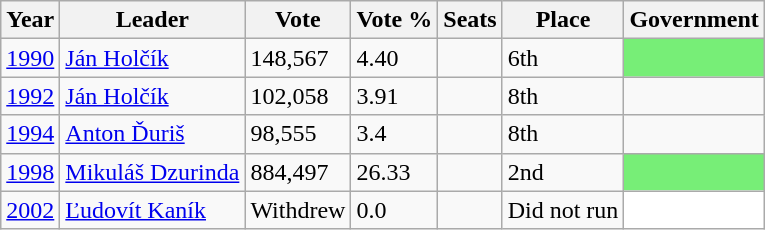<table class="wikitable">
<tr>
<th>Year</th>
<th>Leader</th>
<th>Vote</th>
<th>Vote %</th>
<th>Seats</th>
<th>Place</th>
<th>Government</th>
</tr>
<tr>
<td><a href='#'>1990</a></td>
<td><a href='#'>Ján Holčík</a></td>
<td>148,567</td>
<td>4.40</td>
<td></td>
<td>6th</td>
<td style="background-color:#77EE77"></td>
</tr>
<tr>
<td><a href='#'>1992</a></td>
<td><a href='#'>Ján Holčík</a></td>
<td>102,058 </td>
<td>3.91 </td>
<td></td>
<td>8th </td>
<td></td>
</tr>
<tr>
<td><a href='#'>1994</a></td>
<td><a href='#'>Anton Ďuriš</a></td>
<td>98,555 </td>
<td>3.4 </td>
<td></td>
<td>8th </td>
<td></td>
</tr>
<tr>
<td><a href='#'>1998</a></td>
<td><a href='#'>Mikuláš Dzurinda</a></td>
<td>884,497 </td>
<td>26.33 </td>
<td></td>
<td>2nd </td>
<td style="background-color:#77EE77"></td>
</tr>
<tr>
<td><a href='#'>2002</a></td>
<td><a href='#'>Ľudovít Kaník</a></td>
<td>Withdrew</td>
<td>0.0 </td>
<td></td>
<td>Did not run</td>
<td style="background-color:white"></td>
</tr>
</table>
